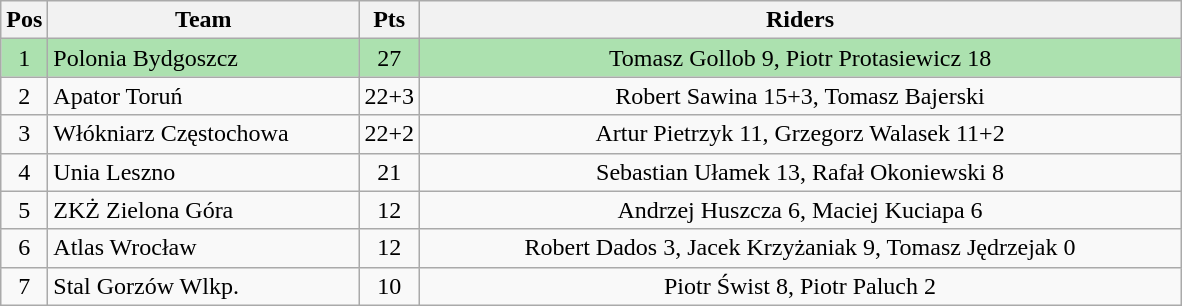<table class="wikitable" style="font-size: 100%">
<tr>
<th width=20>Pos</th>
<th width=200>Team</th>
<th width=20>Pts</th>
<th width=500>Riders</th>
</tr>
<tr align=center style="background:#ACE1AF;">
<td>1</td>
<td align="left">Polonia Bydgoszcz</td>
<td>27</td>
<td>Tomasz Gollob 9, Piotr Protasiewicz 18</td>
</tr>
<tr align=center>
<td>2</td>
<td align="left">Apator Toruń</td>
<td>22+3</td>
<td>Robert Sawina 15+3, Tomasz Bajerski</td>
</tr>
<tr align=center>
<td>3</td>
<td align="left">Włókniarz Częstochowa</td>
<td>22+2</td>
<td>Artur Pietrzyk 11, Grzegorz Walasek 11+2</td>
</tr>
<tr align=center>
<td>4</td>
<td align="left">Unia Leszno</td>
<td>21</td>
<td>Sebastian Ułamek 13, Rafał Okoniewski 8</td>
</tr>
<tr align=center>
<td>5</td>
<td align="left">ZKŻ Zielona Góra</td>
<td>12</td>
<td>Andrzej Huszcza 6, Maciej Kuciapa 6</td>
</tr>
<tr align=center>
<td>6</td>
<td align="left">Atlas Wrocław</td>
<td>12</td>
<td>Robert Dados 3, Jacek Krzyżaniak 9, Tomasz Jędrzejak 0</td>
</tr>
<tr align=center>
<td>7</td>
<td align="left">Stal Gorzów Wlkp.</td>
<td>10</td>
<td>Piotr Świst 8, Piotr Paluch 2</td>
</tr>
</table>
